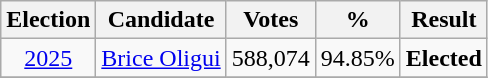<table class=wikitable style=text-align:center>
<tr>
<th>Election</th>
<th>Candidate</th>
<th>Votes</th>
<th>%</th>
<th>Result</th>
</tr>
<tr>
<td><a href='#'>2025</a></td>
<td><a href='#'>Brice Oligui</a></td>
<td>588,074</td>
<td>94.85%</td>
<td><strong>Elected</strong> </td>
</tr>
<tr>
</tr>
</table>
